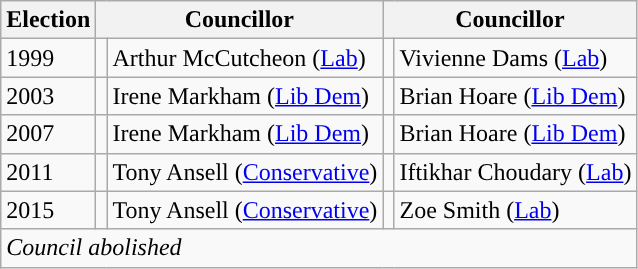<table class="wikitable">
<tr>
<th>Election</th>
<th colspan="2">Councillor</th>
<th colspan="2">Councillor</th>
</tr>
<tr>
<td>1999</td>
<td style="background-color: "></td>
<td>Arthur McCutcheon (<a href='#'>Lab</a>)</td>
<td style="background-color: "></td>
<td>Vivienne Dams (<a href='#'>Lab</a>)</td>
</tr>
<tr>
<td>2003</td>
<td style="background-color: "></td>
<td>Irene Markham (<a href='#'>Lib Dem</a>)</td>
<td style="background-color: "></td>
<td>Brian Hoare (<a href='#'>Lib Dem</a>)</td>
</tr>
<tr>
<td>2007</td>
<td style="background-color: "></td>
<td>Irene Markham (<a href='#'>Lib Dem</a>)</td>
<td style="background-color: "></td>
<td>Brian Hoare (<a href='#'>Lib Dem</a>)</td>
</tr>
<tr>
<td>2011</td>
<td style="background-color: "></td>
<td>Tony Ansell (<a href='#'>Conservative</a>)</td>
<td style="background-color: "></td>
<td>Iftikhar Choudary (<a href='#'>Lab</a>)</td>
</tr>
<tr>
<td>2015</td>
<td style="background-color: "></td>
<td>Tony Ansell (<a href='#'>Conservative</a>)</td>
<td style="background-color: "></td>
<td>Zoe Smith (<a href='#'>Lab</a>)</td>
</tr>
<tr>
<td colspan="5"><em>Council abolished</em></td>
</tr>
</table>
